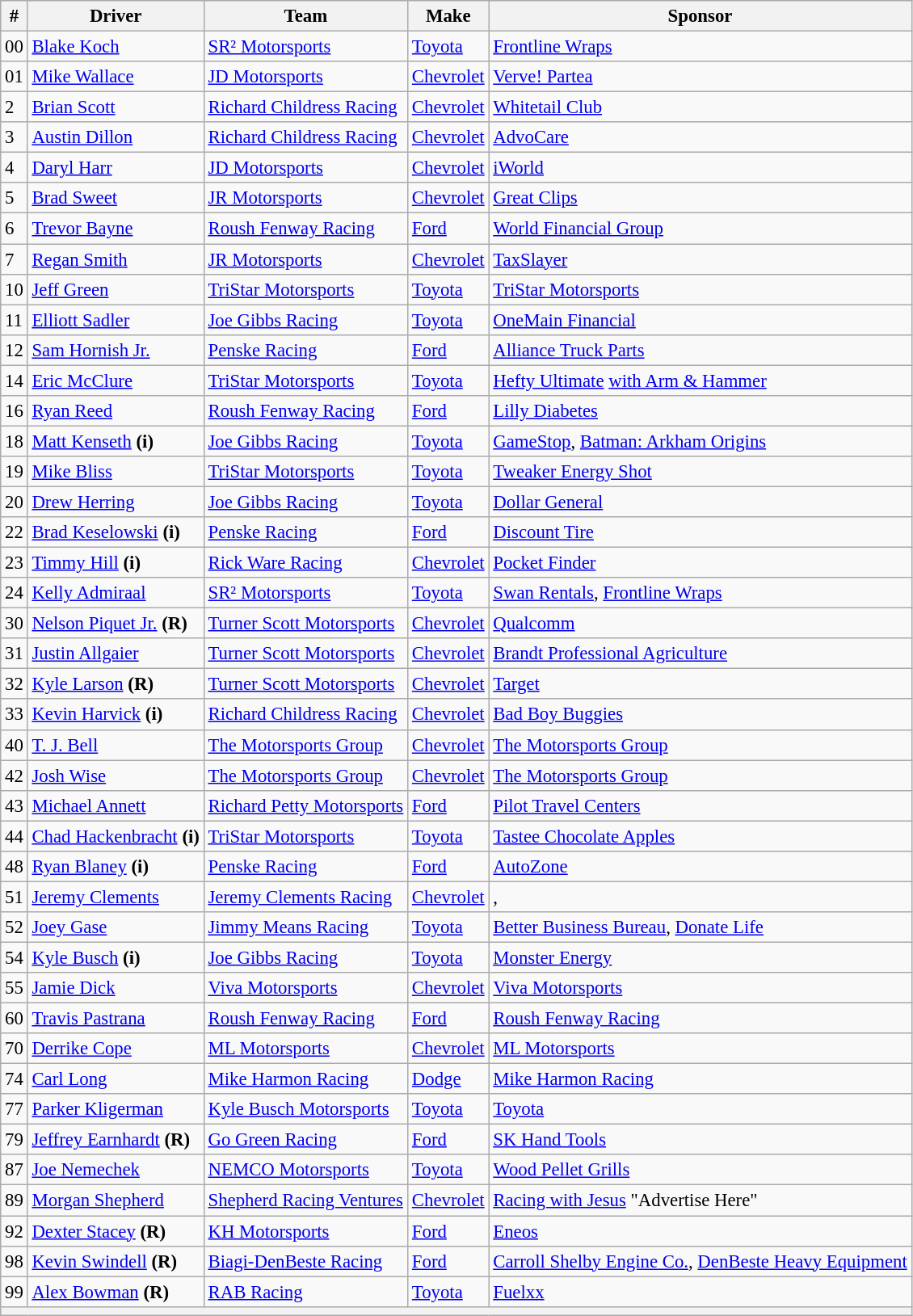<table class="wikitable" style="font-size:95%">
<tr>
<th>#</th>
<th>Driver</th>
<th>Team</th>
<th>Make</th>
<th>Sponsor</th>
</tr>
<tr>
<td>00</td>
<td><a href='#'>Blake Koch</a></td>
<td><a href='#'>SR² Motorsports</a></td>
<td><a href='#'>Toyota</a></td>
<td><a href='#'>Frontline Wraps</a></td>
</tr>
<tr>
<td>01</td>
<td><a href='#'>Mike Wallace</a></td>
<td><a href='#'>JD Motorsports</a></td>
<td><a href='#'>Chevrolet</a></td>
<td><a href='#'>Verve! Partea</a></td>
</tr>
<tr>
<td>2</td>
<td><a href='#'>Brian Scott</a></td>
<td><a href='#'>Richard Childress Racing</a></td>
<td><a href='#'>Chevrolet</a></td>
<td><a href='#'>Whitetail Club</a></td>
</tr>
<tr>
<td>3</td>
<td><a href='#'>Austin Dillon</a></td>
<td><a href='#'>Richard Childress Racing</a></td>
<td><a href='#'>Chevrolet</a></td>
<td><a href='#'>AdvoCare</a></td>
</tr>
<tr>
<td>4</td>
<td><a href='#'>Daryl Harr</a></td>
<td><a href='#'>JD Motorsports</a></td>
<td><a href='#'>Chevrolet</a></td>
<td><a href='#'>iWorld</a></td>
</tr>
<tr>
<td>5</td>
<td><a href='#'>Brad Sweet</a></td>
<td><a href='#'>JR Motorsports</a></td>
<td><a href='#'>Chevrolet</a></td>
<td><a href='#'>Great Clips</a></td>
</tr>
<tr>
<td>6</td>
<td><a href='#'>Trevor Bayne</a></td>
<td><a href='#'>Roush Fenway Racing</a></td>
<td><a href='#'>Ford</a></td>
<td><a href='#'>World Financial Group</a></td>
</tr>
<tr>
<td>7</td>
<td><a href='#'>Regan Smith</a></td>
<td><a href='#'>JR Motorsports</a></td>
<td><a href='#'>Chevrolet</a></td>
<td><a href='#'>TaxSlayer</a></td>
</tr>
<tr>
<td>10</td>
<td><a href='#'>Jeff Green</a></td>
<td><a href='#'>TriStar Motorsports</a></td>
<td><a href='#'>Toyota</a></td>
<td><a href='#'>TriStar Motorsports</a></td>
</tr>
<tr>
<td>11</td>
<td><a href='#'>Elliott Sadler</a></td>
<td><a href='#'>Joe Gibbs Racing</a></td>
<td><a href='#'>Toyota</a></td>
<td><a href='#'>OneMain Financial</a></td>
</tr>
<tr>
<td>12</td>
<td><a href='#'>Sam Hornish Jr.</a></td>
<td><a href='#'>Penske Racing</a></td>
<td><a href='#'>Ford</a></td>
<td><a href='#'>Alliance Truck Parts</a></td>
</tr>
<tr>
<td>14</td>
<td><a href='#'>Eric McClure</a></td>
<td><a href='#'>TriStar Motorsports</a></td>
<td><a href='#'>Toyota</a></td>
<td><a href='#'>Hefty Ultimate</a> <a href='#'>with Arm & Hammer</a></td>
</tr>
<tr>
<td>16</td>
<td><a href='#'>Ryan Reed</a></td>
<td><a href='#'>Roush Fenway Racing</a></td>
<td><a href='#'>Ford</a></td>
<td><a href='#'>Lilly Diabetes</a></td>
</tr>
<tr>
<td>18</td>
<td><a href='#'>Matt Kenseth</a> <strong>(i)</strong></td>
<td><a href='#'>Joe Gibbs Racing</a></td>
<td><a href='#'>Toyota</a></td>
<td><a href='#'>GameStop</a>, <a href='#'>Batman: Arkham Origins</a></td>
</tr>
<tr>
<td>19</td>
<td><a href='#'>Mike Bliss</a></td>
<td><a href='#'>TriStar Motorsports</a></td>
<td><a href='#'>Toyota</a></td>
<td><a href='#'>Tweaker Energy Shot</a></td>
</tr>
<tr>
<td>20</td>
<td><a href='#'>Drew Herring</a></td>
<td><a href='#'>Joe Gibbs Racing</a></td>
<td><a href='#'>Toyota</a></td>
<td><a href='#'>Dollar General</a></td>
</tr>
<tr>
<td>22</td>
<td><a href='#'>Brad Keselowski</a> <strong>(i)</strong></td>
<td><a href='#'>Penske Racing</a></td>
<td><a href='#'>Ford</a></td>
<td><a href='#'>Discount Tire</a></td>
</tr>
<tr>
<td>23</td>
<td><a href='#'>Timmy Hill</a> <strong>(i)</strong></td>
<td><a href='#'>Rick Ware Racing</a></td>
<td><a href='#'>Chevrolet</a></td>
<td><a href='#'>Pocket Finder</a></td>
</tr>
<tr>
<td>24</td>
<td><a href='#'>Kelly Admiraal</a></td>
<td><a href='#'>SR² Motorsports</a></td>
<td><a href='#'>Toyota</a></td>
<td><a href='#'>Swan Rentals</a>, <a href='#'>Frontline Wraps</a></td>
</tr>
<tr>
<td>30</td>
<td><a href='#'>Nelson Piquet Jr.</a> <strong>(R)</strong></td>
<td><a href='#'>Turner Scott Motorsports</a></td>
<td><a href='#'>Chevrolet</a></td>
<td><a href='#'>Qualcomm</a></td>
</tr>
<tr>
<td>31</td>
<td><a href='#'>Justin Allgaier</a></td>
<td><a href='#'>Turner Scott Motorsports</a></td>
<td><a href='#'>Chevrolet</a></td>
<td><a href='#'>Brandt Professional Agriculture</a></td>
</tr>
<tr>
<td>32</td>
<td><a href='#'>Kyle Larson</a> <strong>(R)</strong></td>
<td><a href='#'>Turner Scott Motorsports</a></td>
<td><a href='#'>Chevrolet</a></td>
<td><a href='#'>Target</a></td>
</tr>
<tr>
<td>33</td>
<td><a href='#'>Kevin Harvick</a> <strong>(i)</strong></td>
<td><a href='#'>Richard Childress Racing</a></td>
<td><a href='#'>Chevrolet</a></td>
<td><a href='#'>Bad Boy Buggies</a></td>
</tr>
<tr>
<td>40</td>
<td><a href='#'>T. J. Bell</a></td>
<td><a href='#'>The Motorsports Group</a></td>
<td><a href='#'>Chevrolet</a></td>
<td><a href='#'>The Motorsports Group</a></td>
</tr>
<tr>
<td>42</td>
<td><a href='#'>Josh Wise</a></td>
<td><a href='#'>The Motorsports Group</a></td>
<td><a href='#'>Chevrolet</a></td>
<td><a href='#'>The Motorsports Group</a></td>
</tr>
<tr>
<td>43</td>
<td><a href='#'>Michael Annett</a></td>
<td><a href='#'>Richard Petty Motorsports</a></td>
<td><a href='#'>Ford</a></td>
<td><a href='#'>Pilot Travel Centers</a></td>
</tr>
<tr>
<td>44</td>
<td><a href='#'>Chad Hackenbracht</a> <strong>(i)</strong></td>
<td><a href='#'>TriStar Motorsports</a></td>
<td><a href='#'>Toyota</a></td>
<td><a href='#'>Tastee Chocolate Apples</a></td>
</tr>
<tr>
<td>48</td>
<td><a href='#'>Ryan Blaney</a> <strong>(i)</strong></td>
<td><a href='#'>Penske Racing</a></td>
<td><a href='#'>Ford</a></td>
<td><a href='#'>AutoZone</a></td>
</tr>
<tr>
<td>51</td>
<td><a href='#'>Jeremy Clements</a></td>
<td><a href='#'>Jeremy Clements Racing</a></td>
<td><a href='#'>Chevrolet</a></td>
<td>, </td>
</tr>
<tr>
<td>52</td>
<td><a href='#'>Joey Gase</a></td>
<td><a href='#'>Jimmy Means Racing</a></td>
<td><a href='#'>Toyota</a></td>
<td><a href='#'>Better Business Bureau</a>, <a href='#'>Donate Life</a></td>
</tr>
<tr>
<td>54</td>
<td><a href='#'>Kyle Busch</a> <strong>(i)</strong></td>
<td><a href='#'>Joe Gibbs Racing</a></td>
<td><a href='#'>Toyota</a></td>
<td><a href='#'>Monster Energy</a></td>
</tr>
<tr>
<td>55</td>
<td><a href='#'>Jamie Dick</a></td>
<td><a href='#'>Viva Motorsports</a></td>
<td><a href='#'>Chevrolet</a></td>
<td><a href='#'>Viva Motorsports</a></td>
</tr>
<tr>
<td>60</td>
<td><a href='#'>Travis Pastrana</a></td>
<td><a href='#'>Roush Fenway Racing</a></td>
<td><a href='#'>Ford</a></td>
<td><a href='#'>Roush Fenway Racing</a></td>
</tr>
<tr>
<td>70</td>
<td><a href='#'>Derrike Cope</a></td>
<td><a href='#'>ML Motorsports</a></td>
<td><a href='#'>Chevrolet</a></td>
<td><a href='#'>ML Motorsports</a></td>
</tr>
<tr>
<td>74</td>
<td><a href='#'>Carl Long</a></td>
<td><a href='#'>Mike Harmon Racing</a></td>
<td><a href='#'>Dodge</a></td>
<td><a href='#'>Mike Harmon Racing</a></td>
</tr>
<tr>
<td>77</td>
<td><a href='#'>Parker Kligerman</a></td>
<td><a href='#'>Kyle Busch Motorsports</a></td>
<td><a href='#'>Toyota</a></td>
<td><a href='#'>Toyota</a></td>
</tr>
<tr>
<td>79</td>
<td><a href='#'>Jeffrey Earnhardt</a> <strong>(R)</strong></td>
<td><a href='#'>Go Green Racing</a></td>
<td><a href='#'>Ford</a></td>
<td><a href='#'>SK Hand Tools</a></td>
</tr>
<tr>
<td>87</td>
<td><a href='#'>Joe Nemechek</a></td>
<td><a href='#'>NEMCO Motorsports</a></td>
<td><a href='#'>Toyota</a></td>
<td><a href='#'>Wood Pellet Grills</a></td>
</tr>
<tr>
<td>89</td>
<td><a href='#'>Morgan Shepherd</a></td>
<td><a href='#'>Shepherd Racing Ventures</a></td>
<td><a href='#'>Chevrolet</a></td>
<td><a href='#'>Racing with Jesus</a> "Advertise Here"</td>
</tr>
<tr>
<td>92</td>
<td><a href='#'>Dexter Stacey</a> <strong>(R)</strong></td>
<td><a href='#'>KH Motorsports</a></td>
<td><a href='#'>Ford</a></td>
<td><a href='#'>Eneos</a></td>
</tr>
<tr>
<td>98</td>
<td><a href='#'>Kevin Swindell</a> <strong>(R)</strong></td>
<td><a href='#'>Biagi-DenBeste Racing</a></td>
<td><a href='#'>Ford</a></td>
<td><a href='#'>Carroll Shelby Engine Co.</a>, <a href='#'>DenBeste Heavy Equipment</a></td>
</tr>
<tr>
<td>99</td>
<td><a href='#'>Alex Bowman</a> <strong>(R)</strong></td>
<td><a href='#'>RAB Racing</a></td>
<td><a href='#'>Toyota</a></td>
<td><a href='#'>Fuelxx</a></td>
</tr>
<tr>
<th colspan="5"></th>
</tr>
</table>
